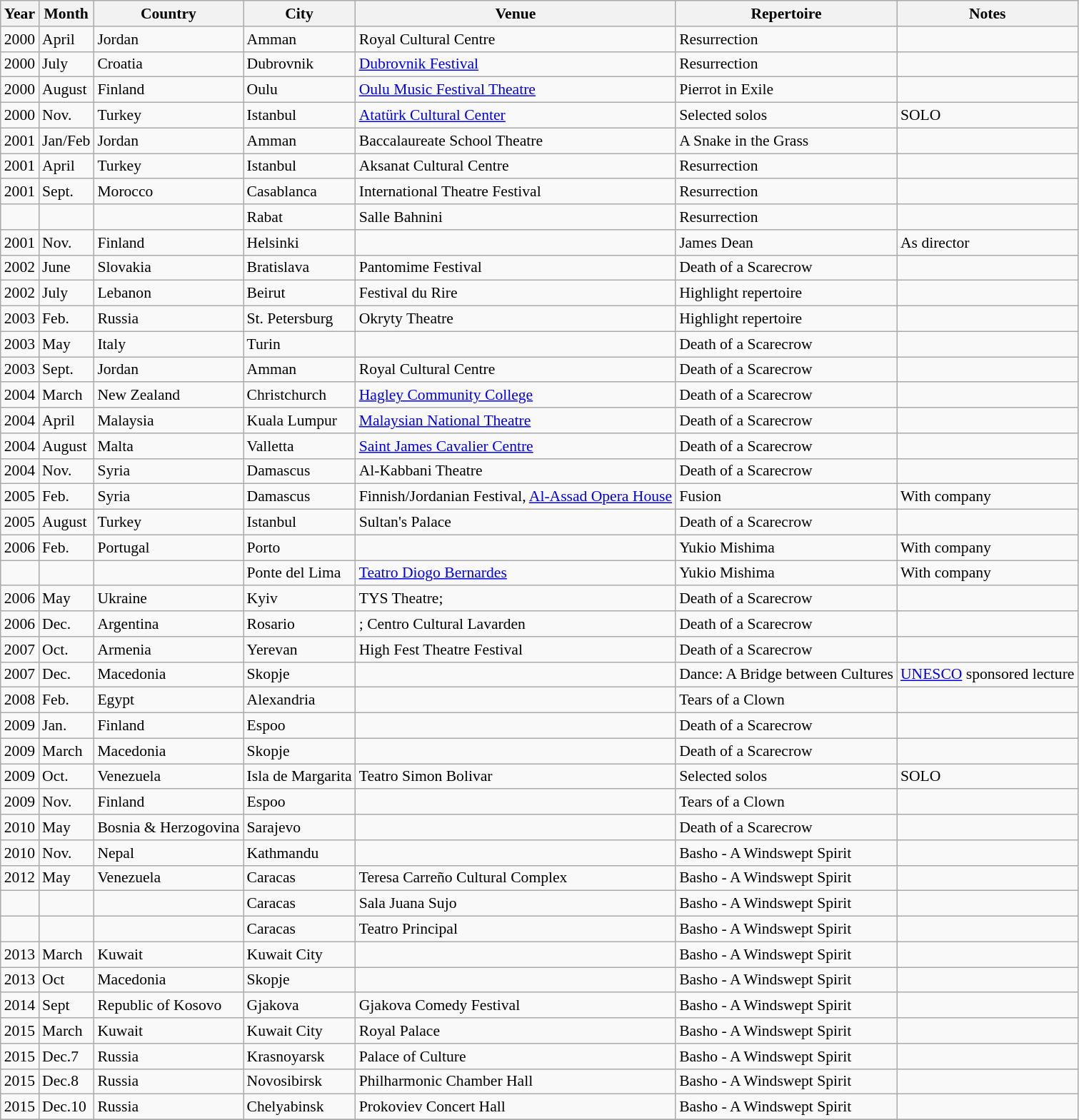<table class="wikitable" style="font-size:90%;">
<tr>
<th>Year</th>
<th>Month</th>
<th>Country</th>
<th>City</th>
<th>Venue</th>
<th>Repertoire</th>
<th>Notes</th>
</tr>
<tr>
<td>2000</td>
<td>April</td>
<td>Jordan</td>
<td>Amman</td>
<td>Royal Cultural Centre</td>
<td>Resurrection</td>
<td></td>
</tr>
<tr>
<td>2000</td>
<td>July</td>
<td>Croatia</td>
<td>Dubrovnik</td>
<td><a href='#'>Dubrovnik Festival</a></td>
<td>Resurrection</td>
<td></td>
</tr>
<tr>
<td>2000</td>
<td>August</td>
<td>Finland</td>
<td>Oulu</td>
<td><a href='#'>Oulu Music Festival Theatre</a></td>
<td>Pierrot in Exile</td>
<td></td>
</tr>
<tr>
<td>2000</td>
<td>Nov.</td>
<td>Turkey</td>
<td>Istanbul</td>
<td><a href='#'>Atatürk Cultural Center</a></td>
<td>Selected solos</td>
<td>SOLO</td>
</tr>
<tr>
<td>2001</td>
<td>Jan/Feb</td>
<td>Jordan</td>
<td>Amman</td>
<td>Baccalaureate School Theatre</td>
<td>A Snake in the Grass</td>
<td></td>
</tr>
<tr>
<td>2001</td>
<td>April</td>
<td>Turkey</td>
<td>Istanbul</td>
<td>Aksanat Cultural Centre</td>
<td>Resurrection</td>
<td></td>
</tr>
<tr>
<td>2001</td>
<td>Sept.</td>
<td>Morocco</td>
<td>Casablanca</td>
<td>International Theatre Festival</td>
<td>Resurrection</td>
<td></td>
</tr>
<tr>
<td></td>
<td></td>
<td></td>
<td>Rabat</td>
<td>Salle Bahnini</td>
<td>Resurrection</td>
<td></td>
</tr>
<tr>
<td>2001</td>
<td>Nov.</td>
<td>Finland</td>
<td>Helsinki</td>
<td></td>
<td>James Dean</td>
<td>As director</td>
</tr>
<tr>
<td>2002</td>
<td>June</td>
<td>Slovakia</td>
<td>Bratislava</td>
<td>Pantomime Festival</td>
<td>Death of a Scarecrow</td>
<td></td>
</tr>
<tr>
<td>2002</td>
<td>July</td>
<td>Lebanon</td>
<td>Beirut</td>
<td>Festival du Rire</td>
<td>Highlight repertoire</td>
<td></td>
</tr>
<tr>
<td>2003</td>
<td>Feb.</td>
<td>Russia</td>
<td>St. Petersburg</td>
<td>Okryty Theatre</td>
<td>Highlight repertoire</td>
<td></td>
</tr>
<tr>
<td>2003</td>
<td>May</td>
<td>Italy</td>
<td>Turin</td>
<td></td>
<td>Death of a Scarecrow</td>
<td></td>
</tr>
<tr>
<td>2003</td>
<td>Sept.</td>
<td>Jordan</td>
<td>Amman</td>
<td>Royal Cultural Centre</td>
<td>Death of a Scarecrow</td>
<td></td>
</tr>
<tr>
<td>2004</td>
<td>March</td>
<td>New Zealand</td>
<td>Christchurch</td>
<td><a href='#'>Hagley Community College</a></td>
<td>Death of a Scarecrow</td>
<td></td>
</tr>
<tr>
<td>2004</td>
<td>April</td>
<td>Malaysia</td>
<td>Kuala Lumpur</td>
<td><a href='#'>Malaysian National Theatre</a></td>
<td>Death of a Scarecrow</td>
<td></td>
</tr>
<tr>
<td>2004</td>
<td>August</td>
<td>Malta</td>
<td>Valletta</td>
<td><a href='#'>Saint James Cavalier Centre</a></td>
<td>Death of a Scarecrow</td>
<td></td>
</tr>
<tr>
<td>2004</td>
<td>Nov.</td>
<td>Syria</td>
<td>Damascus</td>
<td>Al-Kabbani Theatre</td>
<td>Death of a Scarecrow</td>
<td></td>
</tr>
<tr>
<td>2005</td>
<td>Feb.</td>
<td>Syria</td>
<td>Damascus</td>
<td>Finnish/Jordanian Festival, <a href='#'>Al-Assad Opera House</a></td>
<td>Fusion</td>
<td>With company</td>
</tr>
<tr>
<td>2005</td>
<td>August</td>
<td>Turkey</td>
<td>Istanbul</td>
<td>Sultan's Palace</td>
<td>Death of a Scarecrow</td>
<td></td>
</tr>
<tr>
<td>2006</td>
<td>Feb.</td>
<td>Portugal</td>
<td>Porto</td>
<td></td>
<td>Yukio Mishima</td>
<td>With company</td>
</tr>
<tr>
<td></td>
<td></td>
<td></td>
<td>Ponte del Lima</td>
<td><a href='#'>Teatro Diogo Bernardes</a></td>
<td>Yukio Mishima</td>
<td>With company</td>
</tr>
<tr>
<td>2006</td>
<td>May</td>
<td>Ukraine</td>
<td>Kyiv</td>
<td>TYS Theatre; </td>
<td>Death of a Scarecrow</td>
<td></td>
</tr>
<tr>
<td>2006</td>
<td>Dec.</td>
<td>Argentina</td>
<td>Rosario</td>
<td>; Centro Cultural Lavarden</td>
<td>Death of a Scarecrow</td>
<td></td>
</tr>
<tr>
<td>2007</td>
<td>Oct.</td>
<td>Armenia</td>
<td>Yerevan</td>
<td>High Fest Theatre Festival</td>
<td>Death of a Scarecrow</td>
<td></td>
</tr>
<tr>
<td>2007</td>
<td>Dec.</td>
<td>Macedonia</td>
<td>Skopje</td>
<td></td>
<td>Dance: A Bridge between Cultures</td>
<td><a href='#'>UNESCO</a> sponsored lecture</td>
</tr>
<tr>
<td>2008</td>
<td>Feb.</td>
<td>Egypt</td>
<td>Alexandria</td>
<td></td>
<td>Tears of a Clown</td>
<td></td>
</tr>
<tr>
<td>2009</td>
<td>Jan.</td>
<td>Finland</td>
<td>Espoo</td>
<td></td>
<td>Death of a Scarecrow</td>
<td></td>
</tr>
<tr>
<td>2009</td>
<td>March</td>
<td>Macedonia</td>
<td>Skopje</td>
<td></td>
<td>Death of a Scarecrow</td>
<td></td>
</tr>
<tr>
<td>2009</td>
<td>Oct.</td>
<td>Venezuela</td>
<td>Isla de Margarita</td>
<td>Teatro Simon Bolivar</td>
<td>Selected solos</td>
<td>SOLO</td>
</tr>
<tr>
<td>2009</td>
<td>Nov.</td>
<td>Finland</td>
<td>Espoo</td>
<td></td>
<td>Tears of a Clown</td>
<td></td>
</tr>
<tr>
<td>2010</td>
<td>May</td>
<td>Bosnia & Herzogovina</td>
<td>Sarajevo</td>
<td> </td>
<td>Death of a Scarecrow</td>
<td></td>
</tr>
<tr>
<td>2010</td>
<td>Nov.</td>
<td>Nepal</td>
<td>Kathmandu</td>
<td></td>
<td>Basho - A Windswept Spirit</td>
<td></td>
</tr>
<tr>
<td>2012</td>
<td>May</td>
<td>Venezuela</td>
<td>Caracas</td>
<td>Teresa Carreño Cultural Complex</td>
<td>Basho - A Windswept Spirit</td>
<td></td>
</tr>
<tr>
<td></td>
<td></td>
<td></td>
<td>Caracas</td>
<td>Sala Juana Sujo</td>
<td>Basho - A Windswept Spirit</td>
<td></td>
</tr>
<tr>
<td></td>
<td></td>
<td></td>
<td>Caracas</td>
<td>Teatro Principal</td>
<td>Basho - A Windswept Spirit</td>
<td></td>
</tr>
<tr>
<td>2013</td>
<td>March</td>
<td>Kuwait</td>
<td>Kuwait City</td>
<td></td>
<td>Basho - A Windswept Spirit</td>
<td></td>
</tr>
<tr>
<td>2013</td>
<td>Oct</td>
<td>Macedonia</td>
<td>Skopje</td>
<td></td>
<td>Basho - A Windswept Spirit</td>
<td></td>
</tr>
<tr>
<td>2014</td>
<td>Sept</td>
<td>Republic of Kosovo</td>
<td>Gjakova</td>
<td>Gjakova Comedy Festival</td>
<td>Basho - A Windswept Spirit</td>
<td></td>
</tr>
<tr>
<td>2015</td>
<td>March</td>
<td>Kuwait</td>
<td>Kuwait City</td>
<td>Royal Palace</td>
<td>Basho - A Windswept Spirit</td>
<td></td>
</tr>
<tr>
<td>2015</td>
<td>Dec.7</td>
<td>Russia</td>
<td>Krasnoyarsk</td>
<td>Palace of Culture</td>
<td>Basho - A Windswept Spirit</td>
<td></td>
</tr>
<tr>
<td>2015</td>
<td>Dec.8</td>
<td>Russia</td>
<td>Novosibirsk</td>
<td>Philharmonic Chamber Hall</td>
<td>Basho - A Windswept Spirit</td>
<td></td>
</tr>
<tr>
<td>2015</td>
<td>Dec.10</td>
<td>Russia</td>
<td>Chelyabinsk</td>
<td>Prokoviev Concert Hall</td>
<td>Basho - A Windswept Spirit</td>
<td></td>
</tr>
<tr>
</tr>
</table>
